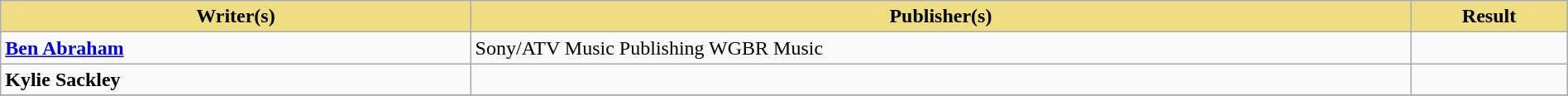<table class="wikitable" width=100%>
<tr>
<th style="width:30%;background:#EEDD82;">Writer(s)</th>
<th style="width:60%;background:#EEDD82;">Publisher(s)</th>
<th style="width:10%;background:#EEDD82;">Result</th>
</tr>
<tr>
<td><strong><a href='#'>Ben Abraham</a></strong></td>
<td>Sony/ATV Music Publishing  WGBR Music</td>
<td></td>
</tr>
<tr>
<td><strong>Kylie Sackley</strong></td>
<td></td>
<td></td>
</tr>
<tr>
</tr>
</table>
